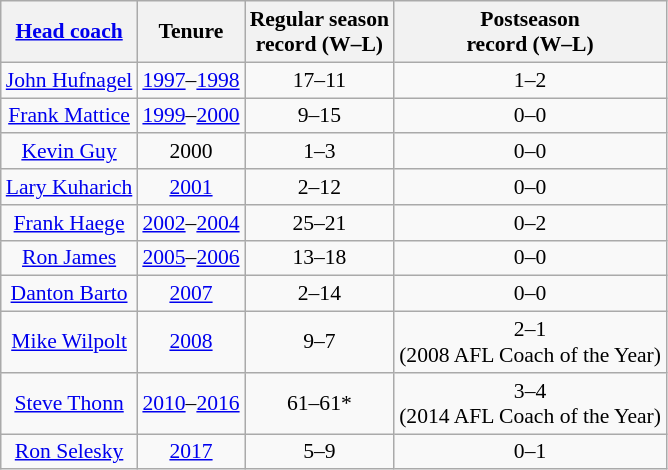<table class="wikitable" style="text-align:center; font-size:90%;">
<tr>
<th><a href='#'>Head coach</a></th>
<th>Tenure</th>
<th>Regular season<br>record (W–L)</th>
<th>Postseason<br>record (W–L)</th>
</tr>
<tr>
<td><a href='#'>John Hufnagel</a></td>
<td><a href='#'>1997</a>–<a href='#'>1998</a></td>
<td>17–11</td>
<td>1–2</td>
</tr>
<tr>
<td><a href='#'>Frank Mattice</a></td>
<td><a href='#'>1999</a>–<a href='#'>2000</a></td>
<td>9–15</td>
<td>0–0</td>
</tr>
<tr>
<td><a href='#'>Kevin Guy</a></td>
<td>2000</td>
<td>1–3</td>
<td>0–0</td>
</tr>
<tr>
<td><a href='#'>Lary Kuharich</a></td>
<td><a href='#'>2001</a></td>
<td>2–12</td>
<td>0–0</td>
</tr>
<tr>
<td><a href='#'>Frank Haege</a></td>
<td><a href='#'>2002</a>–<a href='#'>2004</a></td>
<td>25–21</td>
<td>0–2</td>
</tr>
<tr>
<td><a href='#'>Ron James</a></td>
<td><a href='#'>2005</a>–<a href='#'>2006</a></td>
<td>13–18</td>
<td>0–0</td>
</tr>
<tr>
<td><a href='#'>Danton Barto</a></td>
<td><a href='#'>2007</a></td>
<td>2–14</td>
<td>0–0</td>
</tr>
<tr>
<td><a href='#'>Mike Wilpolt</a></td>
<td><a href='#'>2008</a></td>
<td>9–7</td>
<td>2–1<br>(2008 AFL Coach of the Year)</td>
</tr>
<tr>
<td><a href='#'>Steve Thonn</a></td>
<td><a href='#'>2010</a>–<a href='#'>2016</a></td>
<td>61–61*</td>
<td>3–4<br>(2014 AFL Coach of the Year)</td>
</tr>
<tr>
<td><a href='#'>Ron Selesky</a></td>
<td><a href='#'>2017</a></td>
<td>5–9</td>
<td>0–1</td>
</tr>
</table>
